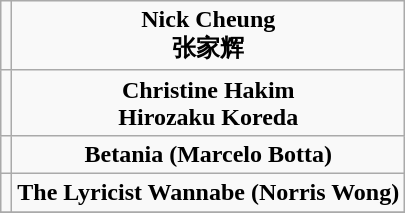<table class="wikitable" style="text-align:center">
<tr>
<td><div> </div></td>
<td><strong>Nick Cheung <br> 张家辉</strong></td>
</tr>
<tr>
<td><div> </div></td>
<td><strong> Christine Hakim</strong><br> <strong>Hirozaku Koreda</strong></td>
</tr>
<tr>
<td><div> </div></td>
<td><strong> Betania (Marcelo Botta) </strong></td>
</tr>
<tr>
<td><div> </div></td>
<td><strong> The Lyricist Wannabe (Norris Wong) </strong></td>
</tr>
<tr>
</tr>
</table>
